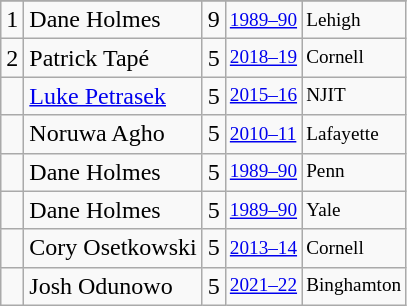<table class="wikitable">
<tr>
</tr>
<tr>
<td>1</td>
<td>Dane Holmes</td>
<td>9</td>
<td style="font-size:80%;"><a href='#'>1989–90</a></td>
<td style="font-size:80%;">Lehigh</td>
</tr>
<tr>
<td>2</td>
<td>Patrick Tapé</td>
<td>5</td>
<td style="font-size:80%;"><a href='#'>2018–19</a></td>
<td style="font-size:80%;">Cornell</td>
</tr>
<tr>
<td></td>
<td><a href='#'>Luke Petrasek</a></td>
<td>5</td>
<td style="font-size:80%;"><a href='#'>2015–16</a></td>
<td style="font-size:80%;">NJIT</td>
</tr>
<tr>
<td></td>
<td>Noruwa Agho</td>
<td>5</td>
<td style="font-size:80%;"><a href='#'>2010–11</a></td>
<td style="font-size:80%;">Lafayette</td>
</tr>
<tr>
<td></td>
<td>Dane Holmes</td>
<td>5</td>
<td style="font-size:80%;"><a href='#'>1989–90</a></td>
<td style="font-size:80%;">Penn</td>
</tr>
<tr>
<td></td>
<td>Dane Holmes</td>
<td>5</td>
<td style="font-size:80%;"><a href='#'>1989–90</a></td>
<td style="font-size:80%;">Yale</td>
</tr>
<tr>
<td></td>
<td>Cory Osetkowski</td>
<td>5</td>
<td style="font-size:80%;"><a href='#'>2013–14</a></td>
<td style="font-size:80%;">Cornell</td>
</tr>
<tr>
<td></td>
<td>Josh Odunowo</td>
<td>5</td>
<td style="font-size:80%;"><a href='#'>2021–22</a></td>
<td style="font-size:80%;">Binghamton</td>
</tr>
</table>
